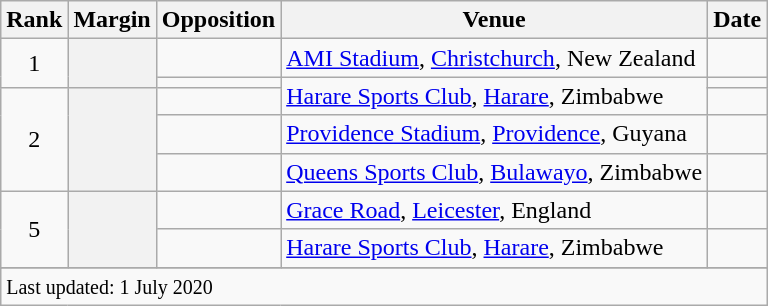<table class="wikitable plainrowheaders sortable">
<tr>
<th scope=col>Rank</th>
<th scope=col>Margin</th>
<th scope=col>Opposition</th>
<th scope=col>Venue</th>
<th scope=col>Date</th>
</tr>
<tr>
<td style="text-align:center" rowspan=2>1</td>
<th scope=row style=text-align:center; rowspan=2></th>
<td></td>
<td><a href='#'>AMI Stadium</a>, <a href='#'>Christchurch</a>, New Zealand</td>
<td></td>
</tr>
<tr>
<td></td>
<td rowspan=2><a href='#'>Harare Sports Club</a>, <a href='#'>Harare</a>, Zimbabwe</td>
<td></td>
</tr>
<tr>
<td style="text-align:center" rowspan=3>2</td>
<th scope=row style=text-align:center; rowspan=3></th>
<td></td>
<td></td>
</tr>
<tr>
<td></td>
<td><a href='#'>Providence Stadium</a>, <a href='#'>Providence</a>, Guyana</td>
<td></td>
</tr>
<tr>
<td></td>
<td><a href='#'>Queens Sports Club</a>, <a href='#'>Bulawayo</a>, Zimbabwe</td>
<td></td>
</tr>
<tr>
<td style="text-align:center" rowspan=2>5</td>
<th scope=row style=text-align:center; rowspan=2></th>
<td></td>
<td><a href='#'>Grace Road</a>, <a href='#'>Leicester</a>, England</td>
<td> </td>
</tr>
<tr>
<td></td>
<td><a href='#'>Harare Sports Club</a>, <a href='#'>Harare</a>, Zimbabwe</td>
<td></td>
</tr>
<tr>
</tr>
<tr class=sortbottom>
<td colspan=5><small>Last updated: 1 July 2020</small></td>
</tr>
</table>
